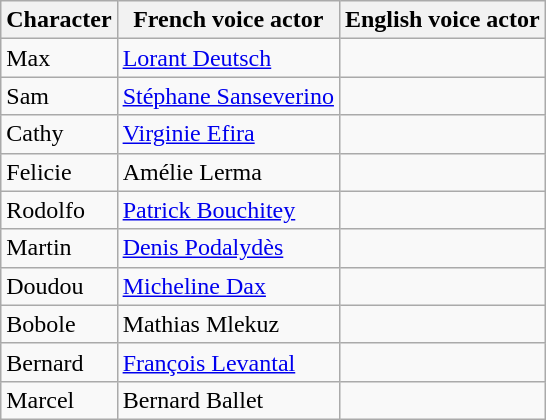<table class="wikitable">
<tr>
<th>Character</th>
<th>French voice actor</th>
<th>English voice actor</th>
</tr>
<tr>
<td>Max</td>
<td><a href='#'>Lorant Deutsch</a></td>
<td></td>
</tr>
<tr>
<td>Sam</td>
<td><a href='#'>Stéphane Sanseverino</a></td>
<td></td>
</tr>
<tr>
<td>Cathy</td>
<td><a href='#'>Virginie Efira</a></td>
<td></td>
</tr>
<tr>
<td>Felicie</td>
<td>Amélie Lerma</td>
<td></td>
</tr>
<tr>
<td>Rodolfo</td>
<td><a href='#'>Patrick Bouchitey</a></td>
<td></td>
</tr>
<tr>
<td>Martin</td>
<td><a href='#'>Denis Podalydès</a></td>
<td></td>
</tr>
<tr>
<td>Doudou</td>
<td><a href='#'>Micheline Dax</a></td>
<td></td>
</tr>
<tr>
<td>Bobole</td>
<td>Mathias Mlekuz</td>
<td></td>
</tr>
<tr>
<td>Bernard</td>
<td><a href='#'>François Levantal</a></td>
<td></td>
</tr>
<tr>
<td>Marcel</td>
<td>Bernard Ballet</td>
<td></td>
</tr>
</table>
